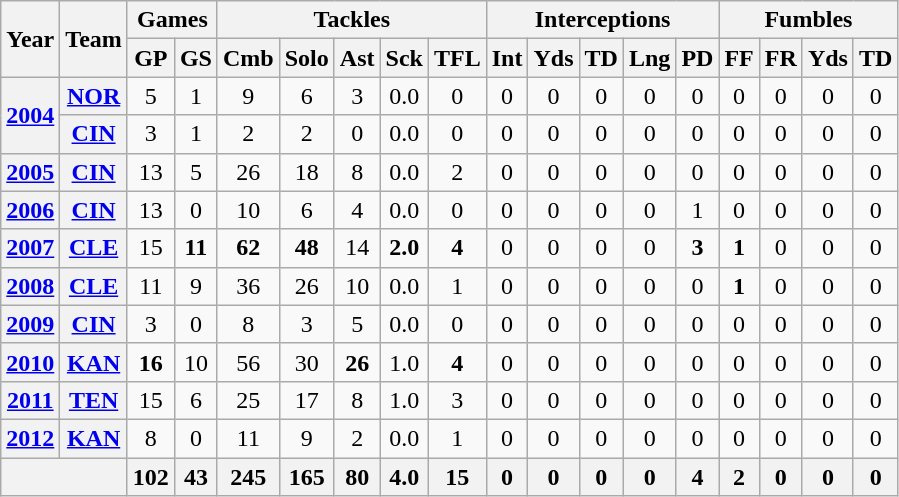<table class="wikitable" style="text-align:center">
<tr>
<th rowspan="2">Year</th>
<th rowspan="2">Team</th>
<th colspan="2">Games</th>
<th colspan="5">Tackles</th>
<th colspan="5">Interceptions</th>
<th colspan="4">Fumbles</th>
</tr>
<tr>
<th>GP</th>
<th>GS</th>
<th>Cmb</th>
<th>Solo</th>
<th>Ast</th>
<th>Sck</th>
<th>TFL</th>
<th>Int</th>
<th>Yds</th>
<th>TD</th>
<th>Lng</th>
<th>PD</th>
<th>FF</th>
<th>FR</th>
<th>Yds</th>
<th>TD</th>
</tr>
<tr>
<th rowspan="2"><a href='#'>2004</a></th>
<th><a href='#'>NOR</a></th>
<td>5</td>
<td>1</td>
<td>9</td>
<td>6</td>
<td>3</td>
<td>0.0</td>
<td>0</td>
<td>0</td>
<td>0</td>
<td>0</td>
<td>0</td>
<td>0</td>
<td>0</td>
<td>0</td>
<td>0</td>
<td>0</td>
</tr>
<tr>
<th><a href='#'>CIN</a></th>
<td>3</td>
<td>1</td>
<td>2</td>
<td>2</td>
<td>0</td>
<td>0.0</td>
<td>0</td>
<td>0</td>
<td>0</td>
<td>0</td>
<td>0</td>
<td>0</td>
<td>0</td>
<td>0</td>
<td>0</td>
<td>0</td>
</tr>
<tr>
<th><a href='#'>2005</a></th>
<th><a href='#'>CIN</a></th>
<td>13</td>
<td>5</td>
<td>26</td>
<td>18</td>
<td>8</td>
<td>0.0</td>
<td>2</td>
<td>0</td>
<td>0</td>
<td>0</td>
<td>0</td>
<td>0</td>
<td>0</td>
<td>0</td>
<td>0</td>
<td>0</td>
</tr>
<tr>
<th><a href='#'>2006</a></th>
<th><a href='#'>CIN</a></th>
<td>13</td>
<td>0</td>
<td>10</td>
<td>6</td>
<td>4</td>
<td>0.0</td>
<td>0</td>
<td>0</td>
<td>0</td>
<td>0</td>
<td>0</td>
<td>1</td>
<td>0</td>
<td>0</td>
<td>0</td>
<td>0</td>
</tr>
<tr>
<th><a href='#'>2007</a></th>
<th><a href='#'>CLE</a></th>
<td>15</td>
<td><strong>11</strong></td>
<td><strong>62</strong></td>
<td><strong>48</strong></td>
<td>14</td>
<td><strong>2.0</strong></td>
<td><strong>4</strong></td>
<td>0</td>
<td>0</td>
<td>0</td>
<td>0</td>
<td><strong>3</strong></td>
<td><strong>1</strong></td>
<td>0</td>
<td>0</td>
<td>0</td>
</tr>
<tr>
<th><a href='#'>2008</a></th>
<th><a href='#'>CLE</a></th>
<td>11</td>
<td>9</td>
<td>36</td>
<td>26</td>
<td>10</td>
<td>0.0</td>
<td>1</td>
<td>0</td>
<td>0</td>
<td>0</td>
<td>0</td>
<td>0</td>
<td><strong>1</strong></td>
<td>0</td>
<td>0</td>
<td>0</td>
</tr>
<tr>
<th><a href='#'>2009</a></th>
<th><a href='#'>CIN</a></th>
<td>3</td>
<td>0</td>
<td>8</td>
<td>3</td>
<td>5</td>
<td>0.0</td>
<td>0</td>
<td>0</td>
<td>0</td>
<td>0</td>
<td>0</td>
<td>0</td>
<td>0</td>
<td>0</td>
<td>0</td>
<td>0</td>
</tr>
<tr>
<th><a href='#'>2010</a></th>
<th><a href='#'>KAN</a></th>
<td><strong>16</strong></td>
<td>10</td>
<td>56</td>
<td>30</td>
<td><strong>26</strong></td>
<td>1.0</td>
<td><strong>4</strong></td>
<td>0</td>
<td>0</td>
<td>0</td>
<td>0</td>
<td>0</td>
<td>0</td>
<td>0</td>
<td>0</td>
<td>0</td>
</tr>
<tr>
<th><a href='#'>2011</a></th>
<th><a href='#'>TEN</a></th>
<td>15</td>
<td>6</td>
<td>25</td>
<td>17</td>
<td>8</td>
<td>1.0</td>
<td>3</td>
<td>0</td>
<td>0</td>
<td>0</td>
<td>0</td>
<td>0</td>
<td>0</td>
<td>0</td>
<td>0</td>
<td>0</td>
</tr>
<tr>
<th><a href='#'>2012</a></th>
<th><a href='#'>KAN</a></th>
<td>8</td>
<td>0</td>
<td>11</td>
<td>9</td>
<td>2</td>
<td>0.0</td>
<td>1</td>
<td>0</td>
<td>0</td>
<td>0</td>
<td>0</td>
<td>0</td>
<td>0</td>
<td>0</td>
<td>0</td>
<td>0</td>
</tr>
<tr>
<th colspan="2"></th>
<th>102</th>
<th>43</th>
<th>245</th>
<th>165</th>
<th>80</th>
<th>4.0</th>
<th>15</th>
<th>0</th>
<th>0</th>
<th>0</th>
<th>0</th>
<th>4</th>
<th>2</th>
<th>0</th>
<th>0</th>
<th>0</th>
</tr>
</table>
